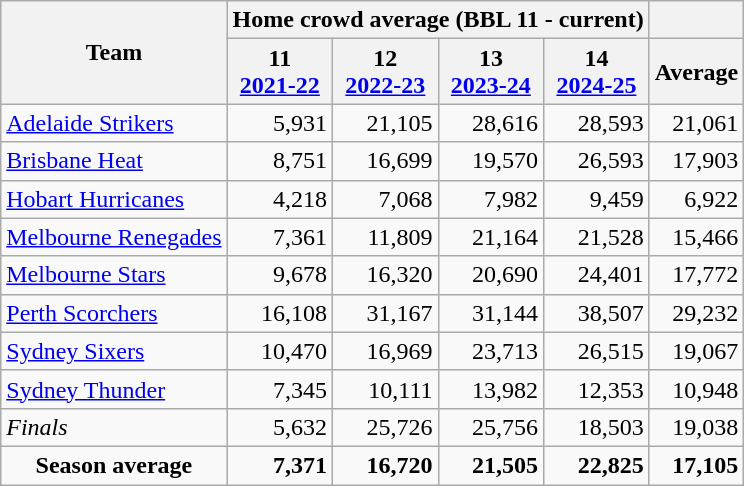<table class="wikitable sortable" style="text-align:right">
<tr>
<th rowspan="2">Team</th>
<th colspan="4">Home crowd average (BBL 11 - current)</th>
<th></th>
</tr>
<tr>
<th>11<br><a href='#'>2021-22</a></th>
<th>12<br><a href='#'>2022-23</a></th>
<th>13<br><a href='#'>2023-24</a></th>
<th>14<br><a href='#'>2024-25</a></th>
<th>Average</th>
</tr>
<tr>
<td style="text-align:left"><a href='#'>Adelaide Strikers</a></td>
<td>5,931</td>
<td>21,105</td>
<td>28,616</td>
<td>28,593</td>
<td>21,061</td>
</tr>
<tr>
<td style="text-align:left"><a href='#'>Brisbane Heat</a></td>
<td>8,751</td>
<td>16,699</td>
<td>19,570</td>
<td>26,593</td>
<td>17,903</td>
</tr>
<tr>
<td style="text-align:left"><a href='#'>Hobart Hurricanes</a></td>
<td>4,218</td>
<td>7,068</td>
<td>7,982</td>
<td>9,459</td>
<td>6,922</td>
</tr>
<tr>
<td style="text-align:left"><a href='#'>Melbourne Renegades</a></td>
<td>7,361</td>
<td>11,809</td>
<td>21,164</td>
<td>21,528</td>
<td>15,466</td>
</tr>
<tr>
<td style="text-align:left"><a href='#'>Melbourne Stars</a></td>
<td>9,678</td>
<td>16,320</td>
<td>20,690</td>
<td>24,401</td>
<td>17,772</td>
</tr>
<tr>
<td style="text-align:left"><a href='#'>Perth Scorchers</a></td>
<td>16,108</td>
<td>31,167</td>
<td>31,144</td>
<td>38,507</td>
<td>29,232</td>
</tr>
<tr>
<td style="text-align:left"><a href='#'>Sydney Sixers</a></td>
<td>10,470</td>
<td>16,969</td>
<td>23,713</td>
<td>26,515</td>
<td>19,067</td>
</tr>
<tr>
<td style="text-align:left"><a href='#'>Sydney Thunder</a></td>
<td>7,345</td>
<td>10,111</td>
<td>13,982</td>
<td>12,353</td>
<td>10,948</td>
</tr>
<tr>
<td style="text-align:left"><em>Finals</em></td>
<td>5,632</td>
<td>25,726</td>
<td>25,756</td>
<td>18,503</td>
<td>19,038</td>
</tr>
<tr>
<td style="text-align:center"><strong>Season average</strong></td>
<td><strong>7,371</strong></td>
<td><strong>16,720</strong></td>
<td><strong>21,505</strong></td>
<td><strong>22,825</strong></td>
<td><strong>17,105</strong></td>
</tr>
</table>
